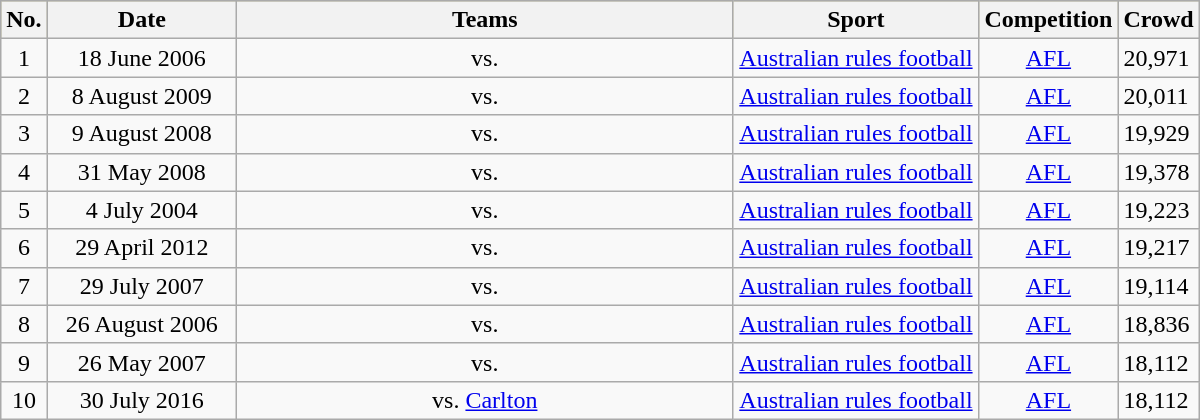<table class="wikitable sortable" style="width:800px;">
<tr style="background:#bdb76b;">
<th width=1%>No.</th>
<th width=17%>Date</th>
<th width=46%>Teams</th>
<th width=22%>Sport</th>
<th width=8%>Competition</th>
<th width=6%>Crowd</th>
</tr>
<tr>
<td align=center>1</td>
<td align=center>18 June 2006</td>
<td align=center> vs. </td>
<td align=center><a href='#'>Australian rules football</a></td>
<td align=center><a href='#'>AFL</a></td>
<td>20,971</td>
</tr>
<tr>
<td align=center>2</td>
<td align=center>8 August 2009</td>
<td align=center> vs. </td>
<td align=center><a href='#'>Australian rules football</a></td>
<td align=center><a href='#'>AFL</a></td>
<td>20,011</td>
</tr>
<tr>
<td align=center>3</td>
<td align=center>9 August 2008</td>
<td align=center> vs. </td>
<td align=center><a href='#'>Australian rules football</a></td>
<td align=center><a href='#'>AFL</a></td>
<td>19,929</td>
</tr>
<tr>
<td align=center>4</td>
<td align=center>31 May 2008</td>
<td align=center> vs. </td>
<td align=center><a href='#'>Australian rules football</a></td>
<td align=center><a href='#'>AFL</a></td>
<td>19,378</td>
</tr>
<tr>
<td align=center>5</td>
<td align=center>4 July 2004</td>
<td align=center> vs. </td>
<td align=center><a href='#'>Australian rules football</a></td>
<td align=center><a href='#'>AFL</a></td>
<td>19,223</td>
</tr>
<tr>
<td align=center>6</td>
<td align=center>29 April 2012</td>
<td align=center> vs. </td>
<td align=center><a href='#'>Australian rules football</a></td>
<td align=center><a href='#'>AFL</a></td>
<td>19,217</td>
</tr>
<tr>
<td align=center>7</td>
<td align=center>29 July 2007</td>
<td align=center> vs. </td>
<td align=center><a href='#'>Australian rules football</a></td>
<td align=center><a href='#'>AFL</a></td>
<td>19,114</td>
</tr>
<tr>
<td align=center>8</td>
<td align=center>26 August 2006</td>
<td align=center> vs. </td>
<td align=center><a href='#'>Australian rules football</a></td>
<td align=center><a href='#'>AFL</a></td>
<td>18,836</td>
</tr>
<tr>
<td align=center>9</td>
<td align=center>26 May 2007</td>
<td align=center> vs. </td>
<td align=center><a href='#'>Australian rules football</a></td>
<td align=center><a href='#'>AFL</a></td>
<td>18,112</td>
</tr>
<tr>
<td align=center>10</td>
<td align=center>30 July 2016</td>
<td align=center> vs. <a href='#'>Carlton</a></td>
<td align=center><a href='#'>Australian rules football</a></td>
<td align=center><a href='#'>AFL</a></td>
<td>18,112</td>
</tr>
</table>
